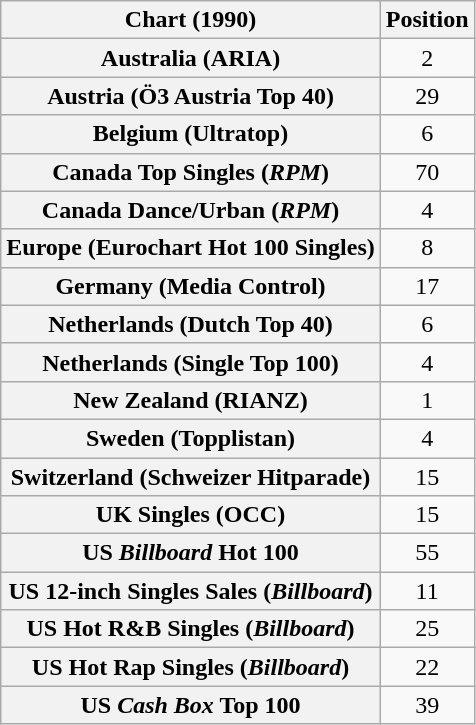<table class="wikitable sortable plainrowheaders" style="text-align:center">
<tr>
<th>Chart (1990)</th>
<th>Position</th>
</tr>
<tr>
<th scope="row">Australia (ARIA)</th>
<td>2</td>
</tr>
<tr>
<th scope="row">Austria (Ö3 Austria Top 40)</th>
<td>29</td>
</tr>
<tr>
<th scope="row">Belgium (Ultratop)</th>
<td>6</td>
</tr>
<tr>
<th scope="row">Canada Top Singles (<em>RPM</em>)</th>
<td>70</td>
</tr>
<tr>
<th scope="row">Canada Dance/Urban (<em>RPM</em>)</th>
<td>4</td>
</tr>
<tr>
<th scope="row">Europe (Eurochart Hot 100 Singles)</th>
<td>8</td>
</tr>
<tr>
<th scope="row">Germany (Media Control)</th>
<td>17</td>
</tr>
<tr>
<th scope="row">Netherlands (Dutch Top 40)</th>
<td>6</td>
</tr>
<tr>
<th scope="row">Netherlands (Single Top 100)</th>
<td>4</td>
</tr>
<tr>
<th scope="row">New Zealand (RIANZ)</th>
<td>1</td>
</tr>
<tr>
<th scope="row">Sweden (Topplistan)</th>
<td>4</td>
</tr>
<tr>
<th scope="row">Switzerland (Schweizer Hitparade)</th>
<td>15</td>
</tr>
<tr>
<th scope="row">UK Singles (OCC)</th>
<td>15</td>
</tr>
<tr>
<th scope="row">US <em>Billboard</em> Hot 100</th>
<td>55</td>
</tr>
<tr>
<th scope="row">US 12-inch Singles Sales (<em>Billboard</em>)</th>
<td>11</td>
</tr>
<tr>
<th scope="row">US Hot R&B Singles (<em>Billboard</em>)</th>
<td>25</td>
</tr>
<tr>
<th scope="row">US Hot Rap Singles (<em>Billboard</em>)</th>
<td>22</td>
</tr>
<tr>
<th scope="row">US <em>Cash Box</em> Top 100</th>
<td>39</td>
</tr>
</table>
